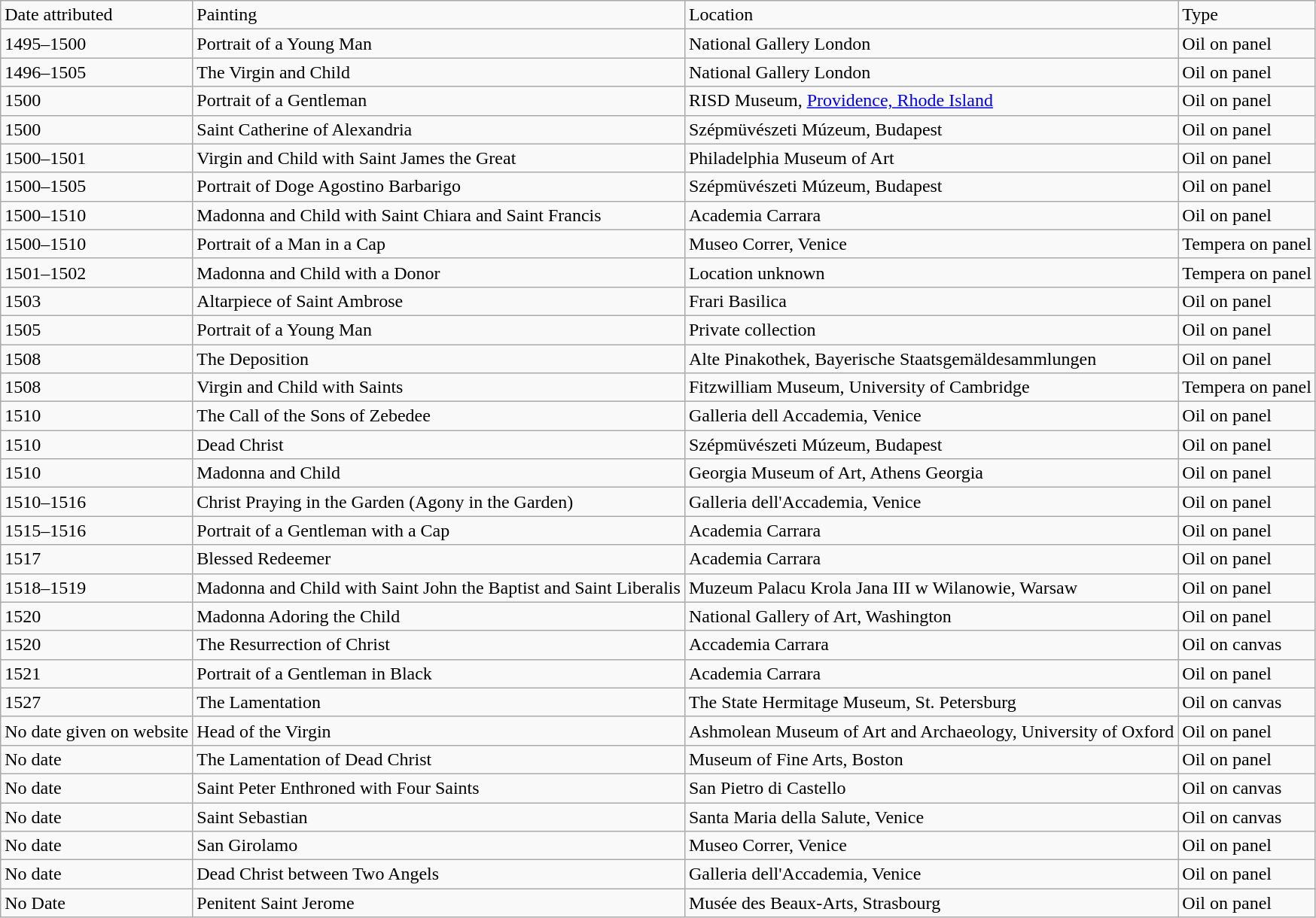<table class="wikitable">
<tr>
<td>Date attributed</td>
<td>Painting</td>
<td>Location</td>
<td>Type</td>
</tr>
<tr>
<td>1495–1500</td>
<td>Portrait of a Young Man</td>
<td>National Gallery London</td>
<td>Oil on panel</td>
</tr>
<tr>
<td>1496–1505</td>
<td>The Virgin and Child</td>
<td>National Gallery London</td>
<td>Oil on panel</td>
</tr>
<tr>
<td>1500</td>
<td>Portrait of a Gentleman</td>
<td>RISD Museum, <a href='#'>Providence, Rhode Island</a></td>
<td>Oil on panel</td>
</tr>
<tr>
<td>1500</td>
<td>Saint Catherine of Alexandria</td>
<td>Szépmüvészeti Múzeum, Budapest</td>
<td>Oil on panel</td>
</tr>
<tr>
<td>1500–1501</td>
<td>Virgin and Child with Saint James the Great</td>
<td>Philadelphia Museum of Art</td>
<td>Oil on panel</td>
</tr>
<tr>
<td>1500–1505</td>
<td>Portrait of Doge Agostino Barbarigo</td>
<td>Szépmüvészeti Múzeum, Budapest</td>
<td>Oil on panel</td>
</tr>
<tr>
<td>1500–1510</td>
<td>Madonna and Child with Saint Chiara and Saint Francis</td>
<td>Academia Carrara</td>
<td>Oil on panel</td>
</tr>
<tr>
<td>1500–1510</td>
<td>Portrait of a Man in a Cap</td>
<td>Museo Correr, Venice</td>
<td>Tempera on panel</td>
</tr>
<tr>
<td>1501–1502</td>
<td>Madonna and Child with a Donor</td>
<td>Location unknown</td>
<td>Tempera on panel</td>
</tr>
<tr>
<td>1503</td>
<td>Altarpiece of Saint Ambrose</td>
<td>Frari Basilica</td>
<td>Oil on panel</td>
</tr>
<tr>
<td>1505</td>
<td>Portrait of a Young Man</td>
<td>Private collection</td>
<td>Oil on panel</td>
</tr>
<tr>
<td>1508</td>
<td>The Deposition</td>
<td>Alte Pinakothek, Bayerische Staatsgemäldesammlungen</td>
<td>Oil on panel</td>
</tr>
<tr>
<td>1508</td>
<td>Virgin and Child with Saints</td>
<td>Fitzwilliam Museum, University of Cambridge</td>
<td>Tempera on panel</td>
</tr>
<tr>
<td>1510</td>
<td>The Call of the Sons of Zebedee</td>
<td>Galleria dell Accademia, Venice</td>
<td>Oil on panel</td>
</tr>
<tr>
<td>1510</td>
<td>Dead Christ</td>
<td>Szépmüvészeti Múzeum, Budapest</td>
<td>Oil on panel</td>
</tr>
<tr>
<td>1510</td>
<td>Madonna and Child</td>
<td>Georgia Museum of Art, Athens Georgia</td>
<td>Oil on panel</td>
</tr>
<tr>
<td>1510–1516</td>
<td>Christ Praying in the Garden (Agony in the Garden)</td>
<td>Galleria dell'Accademia, Venice</td>
<td>Oil on panel</td>
</tr>
<tr>
<td>1515–1516</td>
<td>Portrait of a Gentleman with a Cap</td>
<td>Academia Carrara</td>
<td>Oil on panel</td>
</tr>
<tr>
<td>1517</td>
<td>Blessed Redeemer</td>
<td>Academia Carrara</td>
<td>Oil on panel</td>
</tr>
<tr>
<td>1518–1519</td>
<td>Madonna and Child with Saint John the Baptist and Saint Liberalis</td>
<td>Muzeum Palacu Krola Jana III w Wilanowie, Warsaw</td>
<td>Oil on panel</td>
</tr>
<tr>
<td>1520</td>
<td>Madonna Adoring the Child</td>
<td>National Gallery of Art, Washington</td>
<td>Oil on panel</td>
</tr>
<tr>
<td>1520</td>
<td>The Resurrection of Christ</td>
<td>Accademia Carrara</td>
<td>Oil on canvas</td>
</tr>
<tr>
<td>1521</td>
<td>Portrait of a Gentleman in Black</td>
<td>Academia Carrara</td>
<td>Oil on panel</td>
</tr>
<tr>
<td>1527</td>
<td>The Lamentation</td>
<td>The State Hermitage Museum, St. Petersburg</td>
<td>Oil on canvas</td>
</tr>
<tr>
<td>No date given on website</td>
<td>Head of the Virgin</td>
<td>Ashmolean Museum of Art and Archaeology, University of Oxford</td>
<td>Oil on panel</td>
</tr>
<tr>
<td>No date</td>
<td>The Lamentation of Dead Christ</td>
<td>Museum of Fine Arts, Boston</td>
<td>Oil on panel</td>
</tr>
<tr>
<td>No date</td>
<td>Saint Peter Enthroned with Four Saints</td>
<td>San Pietro di Castello</td>
<td>Oil on canvas</td>
</tr>
<tr>
<td>No date</td>
<td>Saint Sebastian</td>
<td>Santa Maria della Salute, Venice</td>
<td>Oil on canvas</td>
</tr>
<tr>
<td>No date</td>
<td>San Girolamo</td>
<td>Museo Correr, Venice</td>
<td>Oil on panel</td>
</tr>
<tr>
<td>No date</td>
<td>Dead Christ between Two Angels</td>
<td>Galleria dell'Accademia, Venice</td>
<td>Oil on panel</td>
</tr>
<tr>
<td>No Date</td>
<td>Penitent Saint Jerome</td>
<td>Musée des Beaux-Arts, Strasbourg</td>
<td>Oil on panel</td>
</tr>
</table>
